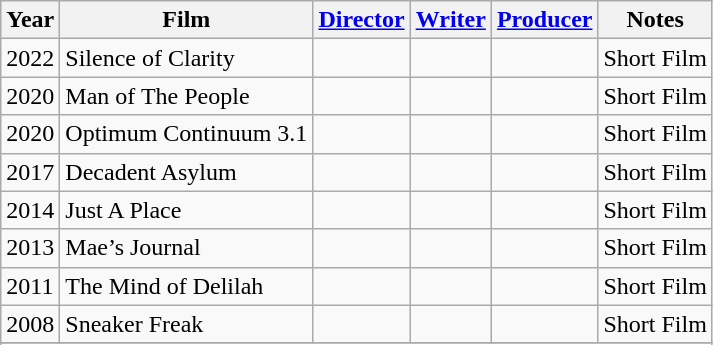<table class="wikitable sortable">
<tr>
<th>Year</th>
<th>Film</th>
<th><a href='#'>Director</a></th>
<th><a href='#'>Writer</a></th>
<th><a href='#'>Producer</a></th>
<th>Notes</th>
</tr>
<tr>
<td>2022</td>
<td>Silence of Clarity</td>
<td></td>
<td></td>
<td></td>
<td>Short Film</td>
</tr>
<tr>
<td>2020</td>
<td>Man of The People</td>
<td style="text-align:center;"></td>
<td style="text-align:center;"></td>
<td></td>
<td>Short Film</td>
</tr>
<tr>
<td>2020</td>
<td>Optimum Continuum 3.1</td>
<td style="text-align:center;"></td>
<td style="text-align:center;"></td>
<td style="text-align:center;"></td>
<td>Short Film</td>
</tr>
<tr>
<td>2017</td>
<td>Decadent Asylum</td>
<td style="text-align:center;"></td>
<td style="text-align:center;"></td>
<td style="text-align:center;"></td>
<td>Short Film</td>
</tr>
<tr>
<td>2014</td>
<td>Just A Place</td>
<td style="text-align:center;"></td>
<td style="text-align:center;"></td>
<td style="text-align:center;"></td>
<td>Short Film</td>
</tr>
<tr>
<td>2013</td>
<td>Mae’s Journal</td>
<td style="text-align:center;"></td>
<td style="text-align:center;"></td>
<td style="text-align:center;"></td>
<td>Short Film</td>
</tr>
<tr>
<td>2011</td>
<td>The Mind of Delilah</td>
<td style="text-align:center;"></td>
<td style="text-align:center;"></td>
<td style="text-align:center;"></td>
<td>Short Film</td>
</tr>
<tr>
<td>2008</td>
<td>Sneaker Freak</td>
<td style="text-align:center;"></td>
<td style="text-align:center;"></td>
<td style="text-align:center;"></td>
<td>Short Film</td>
</tr>
<tr>
</tr>
<tr>
</tr>
</table>
